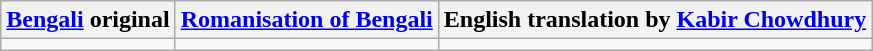<table class="wikitable">
<tr>
<th><a href='#'>Bengali</a> original</th>
<th><a href='#'>Romanisation of Bengali</a></th>
<th>English translation by <a href='#'>Kabir Chowdhury</a></th>
</tr>
<tr style="valign:top; white-space:nowrap;">
<td></td>
<td></td>
<td></td>
</tr>
</table>
